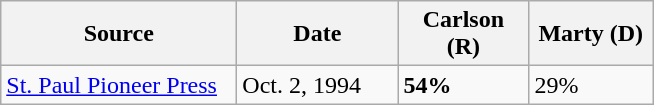<table class="wikitable">
<tr>
<th width="150px">Source</th>
<th width="100px">Date</th>
<th width="80px">Carlson (R)</th>
<th width="75px">Marty (D)</th>
</tr>
<tr>
<td><a href='#'>St. Paul Pioneer Press</a></td>
<td>Oct. 2, 1994</td>
<td><strong>54%</strong></td>
<td>29%</td>
</tr>
</table>
